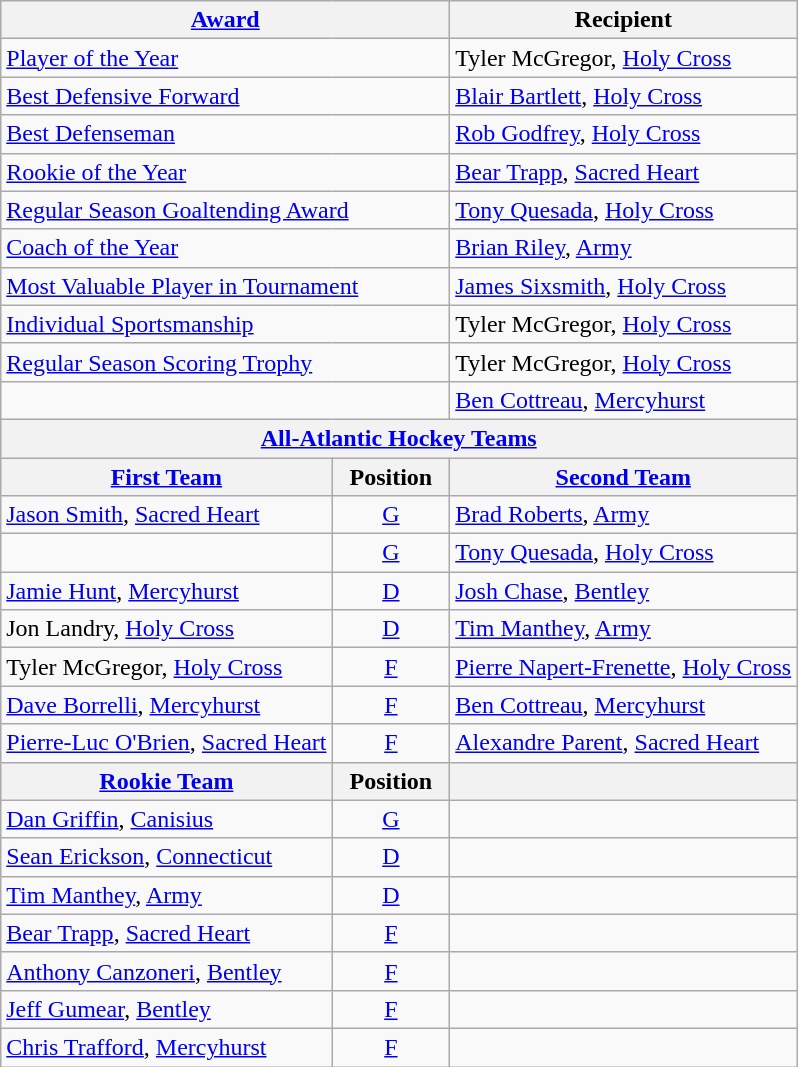<table class="wikitable">
<tr>
<th colspan=2><a href='#'>Award</a></th>
<th>Recipient</th>
</tr>
<tr>
<td colspan=2><a href='#'>Player of the Year</a></td>
<td>Tyler McGregor, <a href='#'>Holy Cross</a></td>
</tr>
<tr>
<td colspan=2><a href='#'>Best Defensive Forward</a></td>
<td><a href='#'>Blair Bartlett</a>, <a href='#'>Holy Cross</a></td>
</tr>
<tr>
<td colspan=2><a href='#'>Best Defenseman</a></td>
<td><a href='#'>Rob Godfrey</a>, <a href='#'>Holy Cross</a></td>
</tr>
<tr>
<td colspan=2><a href='#'>Rookie of the Year</a></td>
<td><a href='#'>Bear Trapp</a>, <a href='#'>Sacred Heart</a></td>
</tr>
<tr>
<td colspan=2><a href='#'>Regular Season Goaltending Award</a></td>
<td><a href='#'>Tony Quesada</a>, <a href='#'>Holy Cross</a></td>
</tr>
<tr>
<td colspan=2><a href='#'>Coach of the Year</a></td>
<td><a href='#'>Brian Riley</a>, <a href='#'>Army</a></td>
</tr>
<tr>
<td colspan=2><a href='#'>Most Valuable Player in Tournament</a></td>
<td><a href='#'>James Sixsmith</a>, <a href='#'>Holy Cross</a></td>
</tr>
<tr>
<td colspan=2><a href='#'>Individual Sportsmanship</a></td>
<td>Tyler McGregor, <a href='#'>Holy Cross</a></td>
</tr>
<tr>
<td colspan=2><a href='#'>Regular Season Scoring Trophy</a></td>
<td>Tyler McGregor, <a href='#'>Holy Cross</a></td>
</tr>
<tr>
<td colspan=2></td>
<td><a href='#'>Ben Cottreau</a>, <a href='#'>Mercyhurst</a></td>
</tr>
<tr>
<th colspan=3><a href='#'>All-Atlantic Hockey Teams</a></th>
</tr>
<tr>
<th><a href='#'>First Team</a></th>
<th>  Position  </th>
<th><a href='#'>Second Team</a></th>
</tr>
<tr>
<td><a href='#'>Jason Smith</a>, <a href='#'>Sacred Heart</a></td>
<td align=center><a href='#'>G</a></td>
<td><a href='#'>Brad Roberts</a>, <a href='#'>Army</a></td>
</tr>
<tr>
<td></td>
<td align=center><a href='#'>G</a></td>
<td><a href='#'>Tony Quesada</a>, <a href='#'>Holy Cross</a></td>
</tr>
<tr>
<td><a href='#'>Jamie Hunt</a>, <a href='#'>Mercyhurst</a></td>
<td align=center><a href='#'>D</a></td>
<td><a href='#'>Josh Chase</a>, <a href='#'>Bentley</a></td>
</tr>
<tr>
<td>Jon Landry, <a href='#'>Holy Cross</a></td>
<td align=center><a href='#'>D</a></td>
<td><a href='#'>Tim Manthey</a>, <a href='#'>Army</a></td>
</tr>
<tr>
<td>Tyler McGregor, <a href='#'>Holy Cross</a></td>
<td align=center><a href='#'>F</a></td>
<td><a href='#'>Pierre Napert-Frenette</a>, <a href='#'>Holy Cross</a></td>
</tr>
<tr>
<td><a href='#'>Dave Borrelli</a>, <a href='#'>Mercyhurst</a></td>
<td align=center><a href='#'>F</a></td>
<td><a href='#'>Ben Cottreau</a>, <a href='#'>Mercyhurst</a></td>
</tr>
<tr>
<td><a href='#'>Pierre-Luc O'Brien</a>, <a href='#'>Sacred Heart</a></td>
<td align=center><a href='#'>F</a></td>
<td><a href='#'>Alexandre Parent</a>, <a href='#'>Sacred Heart</a></td>
</tr>
<tr>
<th><a href='#'>Rookie Team</a></th>
<th>  Position  </th>
<th></th>
</tr>
<tr>
<td><a href='#'>Dan Griffin</a>, <a href='#'>Canisius</a></td>
<td align=center><a href='#'>G</a></td>
<td></td>
</tr>
<tr>
<td><a href='#'>Sean Erickson</a>, <a href='#'>Connecticut</a></td>
<td align=center><a href='#'>D</a></td>
<td></td>
</tr>
<tr>
<td><a href='#'>Tim Manthey</a>, <a href='#'>Army</a></td>
<td align=center><a href='#'>D</a></td>
<td></td>
</tr>
<tr>
<td><a href='#'>Bear Trapp</a>, <a href='#'>Sacred Heart</a></td>
<td align=center><a href='#'>F</a></td>
<td></td>
</tr>
<tr>
<td><a href='#'>Anthony Canzoneri</a>, <a href='#'>Bentley</a></td>
<td align=center><a href='#'>F</a></td>
<td></td>
</tr>
<tr>
<td><a href='#'>Jeff Gumear</a>, <a href='#'>Bentley</a></td>
<td align=center><a href='#'>F</a></td>
<td></td>
</tr>
<tr>
<td><a href='#'>Chris Trafford</a>, <a href='#'>Mercyhurst</a></td>
<td align=center><a href='#'>F</a></td>
<td></td>
</tr>
</table>
